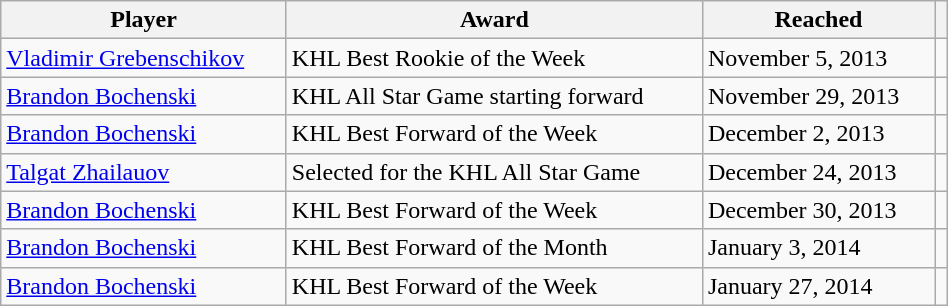<table class="wikitable"  style="width:50%;">
<tr>
<th>Player</th>
<th>Award</th>
<th>Reached</th>
<th></th>
</tr>
<tr>
<td> <a href='#'>Vladimir Grebenschikov</a></td>
<td>KHL Best Rookie of the Week</td>
<td>November 5, 2013</td>
<td></td>
</tr>
<tr>
<td> <a href='#'>Brandon Bochenski</a></td>
<td>KHL All Star Game starting forward</td>
<td>November 29, 2013</td>
<td></td>
</tr>
<tr>
<td> <a href='#'>Brandon Bochenski</a></td>
<td>KHL Best Forward of the Week</td>
<td>December 2, 2013</td>
<td></td>
</tr>
<tr>
<td> <a href='#'>Talgat Zhailauov</a></td>
<td>Selected for the KHL All Star Game</td>
<td>December 24, 2013</td>
<td></td>
</tr>
<tr>
<td> <a href='#'>Brandon Bochenski</a></td>
<td>KHL Best Forward of the Week</td>
<td>December 30, 2013</td>
<td></td>
</tr>
<tr>
<td> <a href='#'>Brandon Bochenski</a></td>
<td>KHL Best Forward of the Month</td>
<td>January 3, 2014</td>
<td></td>
</tr>
<tr>
<td> <a href='#'>Brandon Bochenski</a></td>
<td>KHL Best Forward of the Week</td>
<td>January 27, 2014</td>
<td></td>
</tr>
</table>
